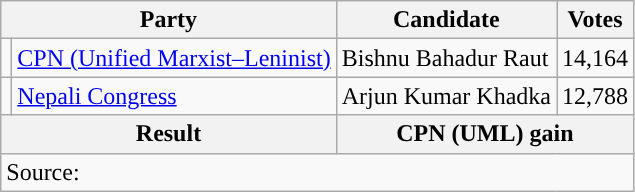<table class="wikitable">
<tr>
<th colspan="2">Party</th>
<th>Candidate</th>
<th>Votes</th>
</tr>
<tr>
<td style="background-color:"></td>
<td><a href='#'>CPN (Unified Marxist–Leninist)</a></td>
<td>Bishnu Bahadur Raut</td>
<td>14,164</td>
</tr>
<tr>
<td style="background-color:"></td>
<td><a href='#'>Nepali Congress</a></td>
<td>Arjun Kumar Khadka</td>
<td>12,788</td>
</tr>
<tr>
<th colspan="2">Result</th>
<th colspan="2">CPN (UML) gain</th>
</tr>
<tr>
<td colspan="4">Source: </td>
</tr>
</table>
